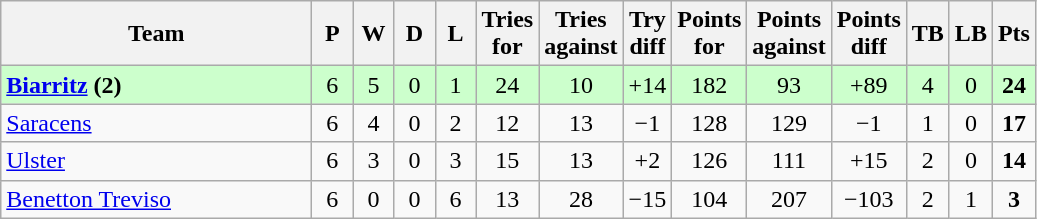<table class="wikitable" style="text-align: center;">
<tr>
<th width="200">Team</th>
<th width="20">P</th>
<th width="20">W</th>
<th width="20">D</th>
<th width="20">L</th>
<th width="20">Tries for</th>
<th width="20">Tries against</th>
<th width="20">Try diff</th>
<th width="20">Points for</th>
<th width="20">Points against</th>
<th width="25">Points diff</th>
<th width="20">TB</th>
<th width="20">LB</th>
<th width="20">Pts</th>
</tr>
<tr bgcolor=#ccffcc>
<td align=left> <strong><a href='#'>Biarritz</a> (2)</strong></td>
<td>6</td>
<td>5</td>
<td>0</td>
<td>1</td>
<td>24</td>
<td>10</td>
<td>+14</td>
<td>182</td>
<td>93</td>
<td>+89</td>
<td>4</td>
<td>0</td>
<td><strong>24</strong></td>
</tr>
<tr>
<td align=left> <a href='#'>Saracens</a></td>
<td>6</td>
<td>4</td>
<td>0</td>
<td>2</td>
<td>12</td>
<td>13</td>
<td>−1</td>
<td>128</td>
<td>129</td>
<td>−1</td>
<td>1</td>
<td>0</td>
<td><strong>17</strong></td>
</tr>
<tr>
<td align=left> <a href='#'>Ulster</a></td>
<td>6</td>
<td>3</td>
<td>0</td>
<td>3</td>
<td>15</td>
<td>13</td>
<td>+2</td>
<td>126</td>
<td>111</td>
<td>+15</td>
<td>2</td>
<td>0</td>
<td><strong>14</strong></td>
</tr>
<tr>
<td align=left> <a href='#'>Benetton Treviso</a></td>
<td>6</td>
<td>0</td>
<td>0</td>
<td>6</td>
<td>13</td>
<td>28</td>
<td>−15</td>
<td>104</td>
<td>207</td>
<td>−103</td>
<td>2</td>
<td>1</td>
<td><strong>3</strong></td>
</tr>
</table>
